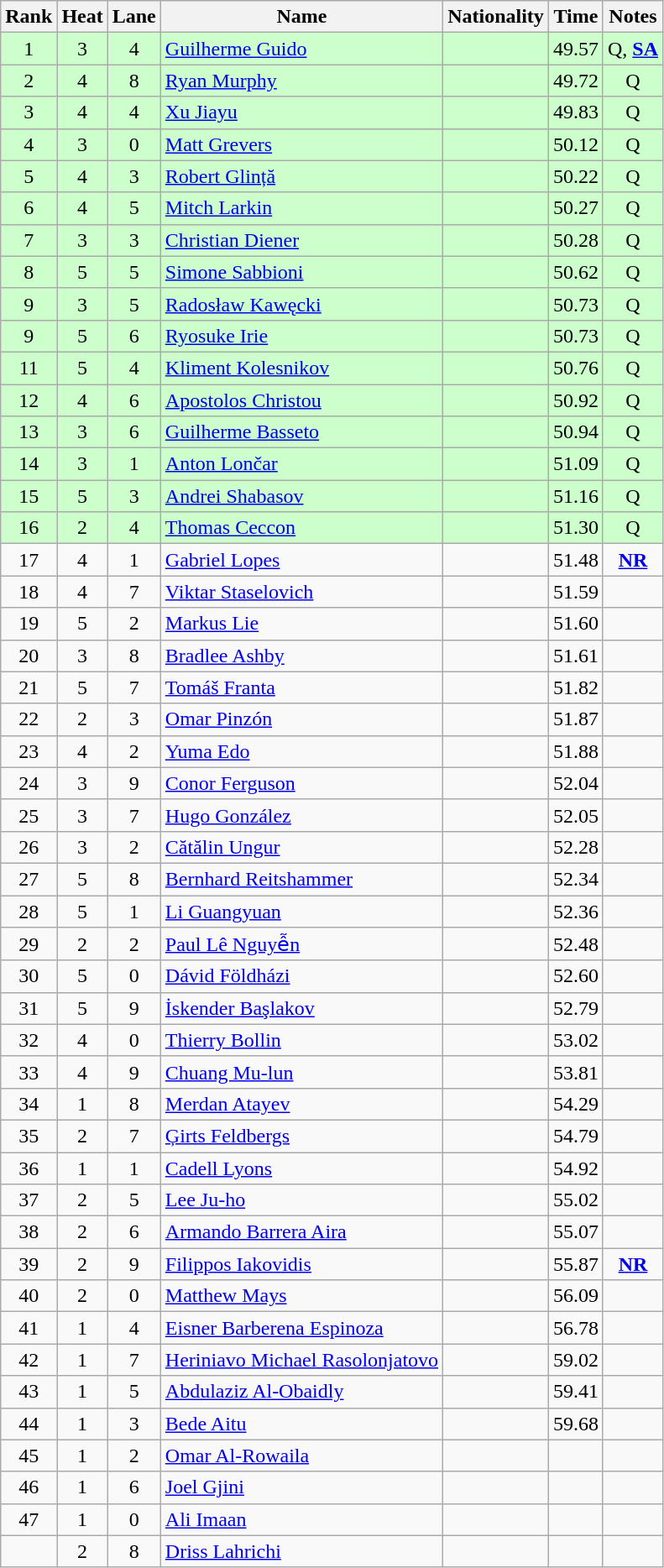<table class="wikitable sortable" style="text-align:center">
<tr>
<th>Rank</th>
<th>Heat</th>
<th>Lane</th>
<th>Name</th>
<th>Nationality</th>
<th>Time</th>
<th>Notes</th>
</tr>
<tr bgcolor=ccffcc>
<td>1</td>
<td>3</td>
<td>4</td>
<td align=left><a href='#'>Guilherme Guido</a></td>
<td align=left></td>
<td>49.57</td>
<td>Q, <strong><a href='#'>SA</a></strong></td>
</tr>
<tr bgcolor=ccffcc>
<td>2</td>
<td>4</td>
<td>8</td>
<td align=left><a href='#'>Ryan Murphy</a></td>
<td align=left></td>
<td>49.72</td>
<td>Q</td>
</tr>
<tr bgcolor=ccffcc>
<td>3</td>
<td>4</td>
<td>4</td>
<td align=left><a href='#'>Xu Jiayu</a></td>
<td align=left></td>
<td>49.83</td>
<td>Q</td>
</tr>
<tr bgcolor=ccffcc>
<td>4</td>
<td>3</td>
<td>0</td>
<td align=left><a href='#'>Matt Grevers</a></td>
<td align=left></td>
<td>50.12</td>
<td>Q</td>
</tr>
<tr bgcolor=ccffcc>
<td>5</td>
<td>4</td>
<td>3</td>
<td align=left><a href='#'>Robert Glință</a></td>
<td align=left></td>
<td>50.22</td>
<td>Q</td>
</tr>
<tr bgcolor=ccffcc>
<td>6</td>
<td>4</td>
<td>5</td>
<td align=left><a href='#'>Mitch Larkin</a></td>
<td align=left></td>
<td>50.27</td>
<td>Q</td>
</tr>
<tr bgcolor=ccffcc>
<td>7</td>
<td>3</td>
<td>3</td>
<td align=left><a href='#'>Christian Diener</a></td>
<td align=left></td>
<td>50.28</td>
<td>Q</td>
</tr>
<tr bgcolor=ccffcc>
<td>8</td>
<td>5</td>
<td>5</td>
<td align=left><a href='#'>Simone Sabbioni</a></td>
<td align=left></td>
<td>50.62</td>
<td>Q</td>
</tr>
<tr bgcolor=ccffcc>
<td>9</td>
<td>3</td>
<td>5</td>
<td align=left><a href='#'>Radosław Kawęcki</a></td>
<td align=left></td>
<td>50.73</td>
<td>Q</td>
</tr>
<tr bgcolor=ccffcc>
<td>9</td>
<td>5</td>
<td>6</td>
<td align=left><a href='#'>Ryosuke Irie</a></td>
<td align=left></td>
<td>50.73</td>
<td>Q</td>
</tr>
<tr bgcolor=ccffcc>
<td>11</td>
<td>5</td>
<td>4</td>
<td align=left><a href='#'>Kliment Kolesnikov</a></td>
<td align=left></td>
<td>50.76</td>
<td>Q</td>
</tr>
<tr bgcolor=ccffcc>
<td>12</td>
<td>4</td>
<td>6</td>
<td align=left><a href='#'>Apostolos Christou</a></td>
<td align=left></td>
<td>50.92</td>
<td>Q</td>
</tr>
<tr bgcolor=ccffcc>
<td>13</td>
<td>3</td>
<td>6</td>
<td align=left><a href='#'>Guilherme Basseto</a></td>
<td align=left></td>
<td>50.94</td>
<td>Q</td>
</tr>
<tr bgcolor=ccffcc>
<td>14</td>
<td>3</td>
<td>1</td>
<td align=left><a href='#'>Anton Lončar</a></td>
<td align=left></td>
<td>51.09</td>
<td>Q</td>
</tr>
<tr bgcolor=ccffcc>
<td>15</td>
<td>5</td>
<td>3</td>
<td align=left><a href='#'>Andrei Shabasov</a></td>
<td align=left></td>
<td>51.16</td>
<td>Q</td>
</tr>
<tr bgcolor=ccffcc>
<td>16</td>
<td>2</td>
<td>4</td>
<td align=left><a href='#'>Thomas Ceccon</a></td>
<td align=left></td>
<td>51.30</td>
<td>Q</td>
</tr>
<tr>
<td>17</td>
<td>4</td>
<td>1</td>
<td align=left><a href='#'>Gabriel Lopes</a></td>
<td align=left></td>
<td>51.48</td>
<td><strong><a href='#'>NR</a></strong></td>
</tr>
<tr>
<td>18</td>
<td>4</td>
<td>7</td>
<td align=left><a href='#'>Viktar Staselovich</a></td>
<td align=left></td>
<td>51.59</td>
<td></td>
</tr>
<tr>
<td>19</td>
<td>5</td>
<td>2</td>
<td align=left><a href='#'>Markus Lie</a></td>
<td align=left></td>
<td>51.60</td>
<td></td>
</tr>
<tr>
<td>20</td>
<td>3</td>
<td>8</td>
<td align=left><a href='#'>Bradlee Ashby</a></td>
<td align=left></td>
<td>51.61</td>
<td></td>
</tr>
<tr>
<td>21</td>
<td>5</td>
<td>7</td>
<td align=left><a href='#'>Tomáš Franta</a></td>
<td align=left></td>
<td>51.82</td>
<td></td>
</tr>
<tr>
<td>22</td>
<td>2</td>
<td>3</td>
<td align=left><a href='#'>Omar Pinzón</a></td>
<td align=left></td>
<td>51.87</td>
<td></td>
</tr>
<tr>
<td>23</td>
<td>4</td>
<td>2</td>
<td align=left><a href='#'>Yuma Edo</a></td>
<td align=left></td>
<td>51.88</td>
<td></td>
</tr>
<tr>
<td>24</td>
<td>3</td>
<td>9</td>
<td align=left><a href='#'>Conor Ferguson</a></td>
<td align=left></td>
<td>52.04</td>
<td></td>
</tr>
<tr>
<td>25</td>
<td>3</td>
<td>7</td>
<td align=left><a href='#'>Hugo González</a></td>
<td align=left></td>
<td>52.05</td>
<td></td>
</tr>
<tr>
<td>26</td>
<td>3</td>
<td>2</td>
<td align=left><a href='#'>Cătălin Ungur</a></td>
<td align=left></td>
<td>52.28</td>
<td></td>
</tr>
<tr>
<td>27</td>
<td>5</td>
<td>8</td>
<td align=left><a href='#'>Bernhard Reitshammer</a></td>
<td align=left></td>
<td>52.34</td>
<td></td>
</tr>
<tr>
<td>28</td>
<td>5</td>
<td>1</td>
<td align=left><a href='#'>Li Guangyuan</a></td>
<td align=left></td>
<td>52.36</td>
<td></td>
</tr>
<tr>
<td>29</td>
<td>2</td>
<td>2</td>
<td align=left><a href='#'>Paul Lê Nguyễn</a></td>
<td align=left></td>
<td>52.48</td>
<td></td>
</tr>
<tr>
<td>30</td>
<td>5</td>
<td>0</td>
<td align=left><a href='#'>Dávid Földházi</a></td>
<td align=left></td>
<td>52.60</td>
<td></td>
</tr>
<tr>
<td>31</td>
<td>5</td>
<td>9</td>
<td align=left><a href='#'>İskender Başlakov</a></td>
<td align=left></td>
<td>52.79</td>
<td></td>
</tr>
<tr>
<td>32</td>
<td>4</td>
<td>0</td>
<td align=left><a href='#'>Thierry Bollin</a></td>
<td align=left></td>
<td>53.02</td>
<td></td>
</tr>
<tr>
<td>33</td>
<td>4</td>
<td>9</td>
<td align=left><a href='#'>Chuang Mu-lun</a></td>
<td align=left></td>
<td>53.81</td>
<td></td>
</tr>
<tr>
<td>34</td>
<td>1</td>
<td>8</td>
<td align=left><a href='#'>Merdan Atayev</a></td>
<td align=left></td>
<td>54.29</td>
<td></td>
</tr>
<tr>
<td>35</td>
<td>2</td>
<td>7</td>
<td align=left><a href='#'>Ģirts Feldbergs</a></td>
<td align=left></td>
<td>54.79</td>
<td></td>
</tr>
<tr>
<td>36</td>
<td>1</td>
<td>1</td>
<td align=left><a href='#'>Cadell Lyons</a></td>
<td align=left></td>
<td>54.92</td>
<td></td>
</tr>
<tr>
<td>37</td>
<td>2</td>
<td>5</td>
<td align=left><a href='#'>Lee Ju-ho</a></td>
<td align=left></td>
<td>55.02</td>
<td></td>
</tr>
<tr>
<td>38</td>
<td>2</td>
<td>6</td>
<td align=left><a href='#'>Armando Barrera Aira</a></td>
<td align=left></td>
<td>55.07</td>
<td></td>
</tr>
<tr>
<td>39</td>
<td>2</td>
<td>9</td>
<td align=left><a href='#'>Filippos Iakovidis</a></td>
<td align=left></td>
<td>55.87</td>
<td><strong><a href='#'>NR</a></strong></td>
</tr>
<tr>
<td>40</td>
<td>2</td>
<td>0</td>
<td align=left><a href='#'>Matthew Mays</a></td>
<td align=left></td>
<td>56.09</td>
<td></td>
</tr>
<tr>
<td>41</td>
<td>1</td>
<td>4</td>
<td align=left><a href='#'>Eisner Barberena Espinoza</a></td>
<td align=left></td>
<td>56.78</td>
<td></td>
</tr>
<tr>
<td>42</td>
<td>1</td>
<td>7</td>
<td align=left><a href='#'>Heriniavo Michael Rasolonjatovo</a></td>
<td align=left></td>
<td>59.02</td>
<td></td>
</tr>
<tr>
<td>43</td>
<td>1</td>
<td>5</td>
<td align=left><a href='#'>Abdulaziz Al-Obaidly</a></td>
<td align=left></td>
<td>59.41</td>
<td></td>
</tr>
<tr>
<td>44</td>
<td>1</td>
<td>3</td>
<td align=left><a href='#'>Bede Aitu</a></td>
<td align=left></td>
<td>59.68</td>
<td></td>
</tr>
<tr>
<td>45</td>
<td>1</td>
<td>2</td>
<td align=left><a href='#'>Omar Al-Rowaila</a></td>
<td align=left></td>
<td></td>
<td></td>
</tr>
<tr>
<td>46</td>
<td>1</td>
<td>6</td>
<td align=left><a href='#'>Joel Gjini</a></td>
<td align=left></td>
<td></td>
<td></td>
</tr>
<tr>
<td>47</td>
<td>1</td>
<td>0</td>
<td align=left><a href='#'>Ali Imaan</a></td>
<td align=left></td>
<td></td>
<td></td>
</tr>
<tr>
<td></td>
<td>2</td>
<td>8</td>
<td align=left><a href='#'>Driss Lahrichi</a></td>
<td align=left></td>
<td></td>
<td></td>
</tr>
</table>
